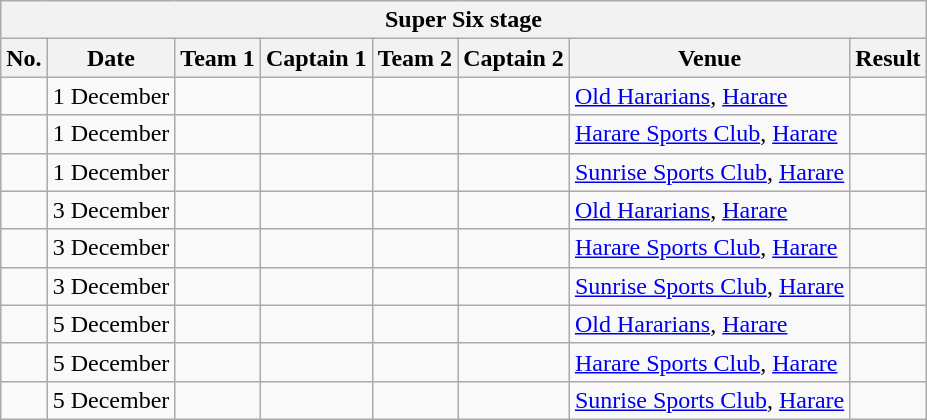<table class="wikitable">
<tr>
<th colspan="9">Super Six stage</th>
</tr>
<tr>
<th>No.</th>
<th>Date</th>
<th>Team 1</th>
<th>Captain 1</th>
<th>Team 2</th>
<th>Captain 2</th>
<th>Venue</th>
<th>Result</th>
</tr>
<tr>
<td></td>
<td>1 December</td>
<td></td>
<td></td>
<td></td>
<td></td>
<td><a href='#'>Old Hararians</a>, <a href='#'>Harare</a></td>
<td></td>
</tr>
<tr>
<td></td>
<td>1 December</td>
<td></td>
<td></td>
<td></td>
<td></td>
<td><a href='#'>Harare Sports Club</a>, <a href='#'>Harare</a></td>
<td></td>
</tr>
<tr>
<td></td>
<td>1 December</td>
<td></td>
<td></td>
<td></td>
<td></td>
<td><a href='#'>Sunrise Sports Club</a>, <a href='#'>Harare</a></td>
<td></td>
</tr>
<tr>
<td></td>
<td>3 December</td>
<td></td>
<td></td>
<td></td>
<td></td>
<td><a href='#'>Old Hararians</a>, <a href='#'>Harare</a></td>
<td></td>
</tr>
<tr>
<td></td>
<td>3 December</td>
<td></td>
<td></td>
<td></td>
<td></td>
<td><a href='#'>Harare Sports Club</a>, <a href='#'>Harare</a></td>
<td></td>
</tr>
<tr>
<td></td>
<td>3 December</td>
<td></td>
<td></td>
<td></td>
<td></td>
<td><a href='#'>Sunrise Sports Club</a>, <a href='#'>Harare</a></td>
<td></td>
</tr>
<tr>
<td></td>
<td>5 December</td>
<td></td>
<td></td>
<td></td>
<td></td>
<td><a href='#'>Old Hararians</a>, <a href='#'>Harare</a></td>
<td></td>
</tr>
<tr>
<td></td>
<td>5 December</td>
<td></td>
<td></td>
<td></td>
<td></td>
<td><a href='#'>Harare Sports Club</a>, <a href='#'>Harare</a></td>
<td></td>
</tr>
<tr>
<td></td>
<td>5 December</td>
<td></td>
<td></td>
<td></td>
<td></td>
<td><a href='#'>Sunrise Sports Club</a>, <a href='#'>Harare</a></td>
<td></td>
</tr>
</table>
